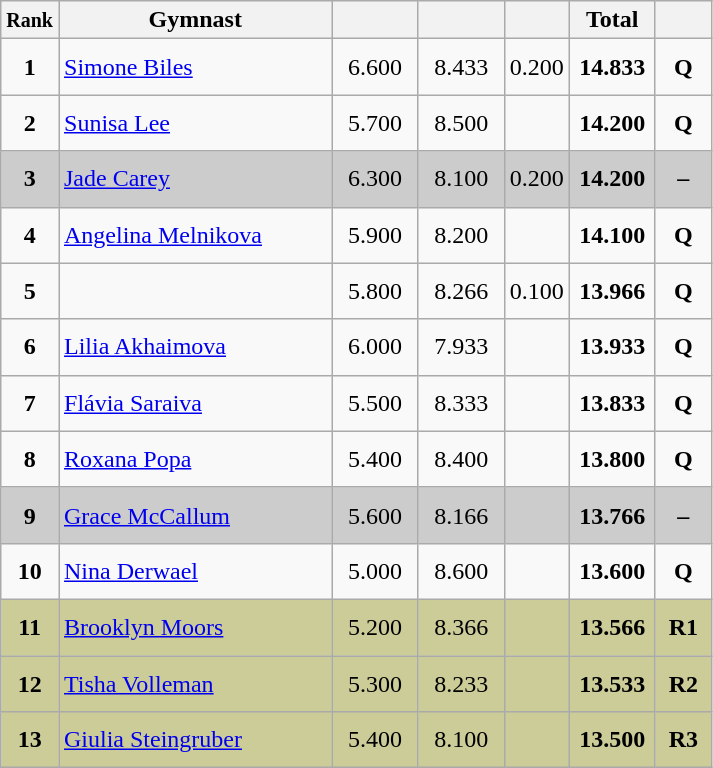<table style="text-align:center;" class="wikitable sortable">
<tr>
<th scope="col" style="width:15px;"><small>Rank</small></th>
<th scope="col" style="width:175px;">Gymnast</th>
<th scope="col" style="width:50px;"><small></small></th>
<th scope="col" style="width:50px;"><small></small></th>
<th scope="col" style="width:20px;"><small></small></th>
<th scope="col" style="width:50px;">Total</th>
<th scope="col" style="width:30px;"><small></small></th>
</tr>
<tr>
<td scope="row" style="text-align:center"><strong>1</strong></td>
<td style="height:30px; text-align:left;"> <a href='#'>Simone Biles</a></td>
<td>6.600</td>
<td>8.433</td>
<td>0.200</td>
<td><strong>14.833</strong></td>
<td><strong>Q</strong></td>
</tr>
<tr>
<td scope="row" style="text-align:center"><strong>2</strong></td>
<td style="height:30px; text-align:left;"> <a href='#'>Sunisa Lee</a></td>
<td>5.700</td>
<td>8.500</td>
<td></td>
<td><strong>14.200</strong></td>
<td><strong>Q</strong></td>
</tr>
<tr style="background:#cccccc;">
<td scope="row" style="text-align:center"><strong>3</strong></td>
<td style="height:30px; text-align:left;"> <a href='#'>Jade Carey</a></td>
<td>6.300</td>
<td>8.100</td>
<td>0.200</td>
<td><strong>14.200</strong></td>
<td><strong>–</strong></td>
</tr>
<tr>
<td scope="row" style="text-align:center"><strong>4</strong></td>
<td style="height:30px; text-align:left;"> <a href='#'>Angelina Melnikova</a></td>
<td>5.900</td>
<td>8.200</td>
<td></td>
<td><strong>14.100</strong></td>
<td><strong>Q</strong></td>
</tr>
<tr>
<td scope="row" style="text-align:center"><strong>5</strong></td>
<td style="height:30px; text-align:left;"></td>
<td>5.800</td>
<td>8.266</td>
<td>0.100</td>
<td><strong>13.966</strong></td>
<td><strong>Q</strong></td>
</tr>
<tr>
<td scope="row" style="text-align:center"><strong>6</strong></td>
<td style="height:30px; text-align:left;"> <a href='#'>Lilia Akhaimova</a></td>
<td>6.000</td>
<td>7.933</td>
<td></td>
<td><strong>13.933</strong></td>
<td><strong>Q</strong></td>
</tr>
<tr>
<td scope="row" style="text-align:center"><strong>7</strong></td>
<td style="height:30px; text-align:left;"> <a href='#'>Flávia Saraiva</a></td>
<td>5.500</td>
<td>8.333</td>
<td></td>
<td><strong>13.833</strong></td>
<td><strong>Q</strong></td>
</tr>
<tr>
<td scope="row" style="text-align:center"><strong>8</strong></td>
<td style="height:30px; text-align:left;"> <a href='#'>Roxana Popa</a></td>
<td>5.400</td>
<td>8.400</td>
<td></td>
<td><strong>13.800</strong></td>
<td><strong>Q</strong></td>
</tr>
<tr style="background:#cccccc;">
<td scope="row" style="text-align:center"><strong>9</strong></td>
<td style="height:30px; text-align:left;"> <a href='#'>Grace McCallum</a></td>
<td>5.600</td>
<td>8.166</td>
<td></td>
<td><strong>13.766</strong></td>
<td><strong>–</strong></td>
</tr>
<tr>
<td scope="row" style="text-align:center"><strong>10</strong></td>
<td style="height:30px; text-align:left;"> <a href='#'>Nina Derwael</a></td>
<td>5.000</td>
<td>8.600</td>
<td></td>
<td><strong>13.600</strong></td>
<td><strong>Q</strong></td>
</tr>
<tr style="background:#cccc99;">
<td scope="row" style="text-align:center"><strong>11</strong></td>
<td style="height:30px; text-align:left;"> <a href='#'>Brooklyn Moors</a></td>
<td>5.200</td>
<td>8.366</td>
<td></td>
<td><strong>13.566</strong></td>
<td><strong>R1</strong></td>
</tr>
<tr style="background:#cccc99;">
<td scope="row" style="text-align:center"><strong>12</strong></td>
<td style="height:30px; text-align:left;"> <a href='#'>Tisha Volleman</a></td>
<td>5.300</td>
<td>8.233</td>
<td></td>
<td><strong>13.533</strong></td>
<td><strong>R2</strong></td>
</tr>
<tr style="background:#cccc99;">
<td scope="row" style="text-align:center"><strong>13</strong></td>
<td style="height:30px; text-align:left;"> <a href='#'>Giulia Steingruber</a></td>
<td>5.400</td>
<td>8.100</td>
<td></td>
<td><strong>13.500</strong></td>
<td><strong>R3</strong></td>
</tr>
</table>
